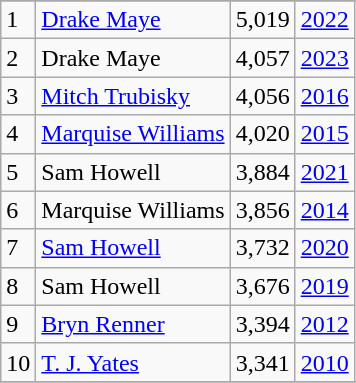<table class="wikitable">
<tr>
</tr>
<tr>
<td>1</td>
<td><a href='#'>Drake Maye</a></td>
<td><abbr>5,019</abbr></td>
<td><a href='#'>2022</a></td>
</tr>
<tr>
<td>2</td>
<td>Drake Maye</td>
<td><abbr>4,057</abbr></td>
<td><a href='#'>2023</a></td>
</tr>
<tr>
<td>3</td>
<td><a href='#'>Mitch Trubisky</a></td>
<td><abbr>4,056</abbr></td>
<td><a href='#'>2016</a></td>
</tr>
<tr>
<td>4</td>
<td><a href='#'>Marquise Williams</a></td>
<td><abbr>4,020</abbr></td>
<td><a href='#'>2015</a></td>
</tr>
<tr>
<td>5</td>
<td>Sam Howell</td>
<td><abbr>3,884</abbr></td>
<td><a href='#'>2021</a></td>
</tr>
<tr>
<td>6</td>
<td>Marquise Williams</td>
<td><abbr>3,856</abbr></td>
<td><a href='#'>2014</a></td>
</tr>
<tr>
<td>7</td>
<td><a href='#'>Sam Howell</a></td>
<td><abbr>3,732</abbr></td>
<td><a href='#'>2020</a></td>
</tr>
<tr>
<td>8</td>
<td>Sam Howell</td>
<td><abbr>3,676</abbr></td>
<td><a href='#'>2019</a></td>
</tr>
<tr>
<td>9</td>
<td><a href='#'>Bryn Renner</a></td>
<td><abbr>3,394</abbr></td>
<td><a href='#'>2012</a></td>
</tr>
<tr>
<td>10</td>
<td><a href='#'>T. J. Yates</a></td>
<td><abbr>3,341</abbr></td>
<td><a href='#'>2010</a></td>
</tr>
<tr>
</tr>
</table>
